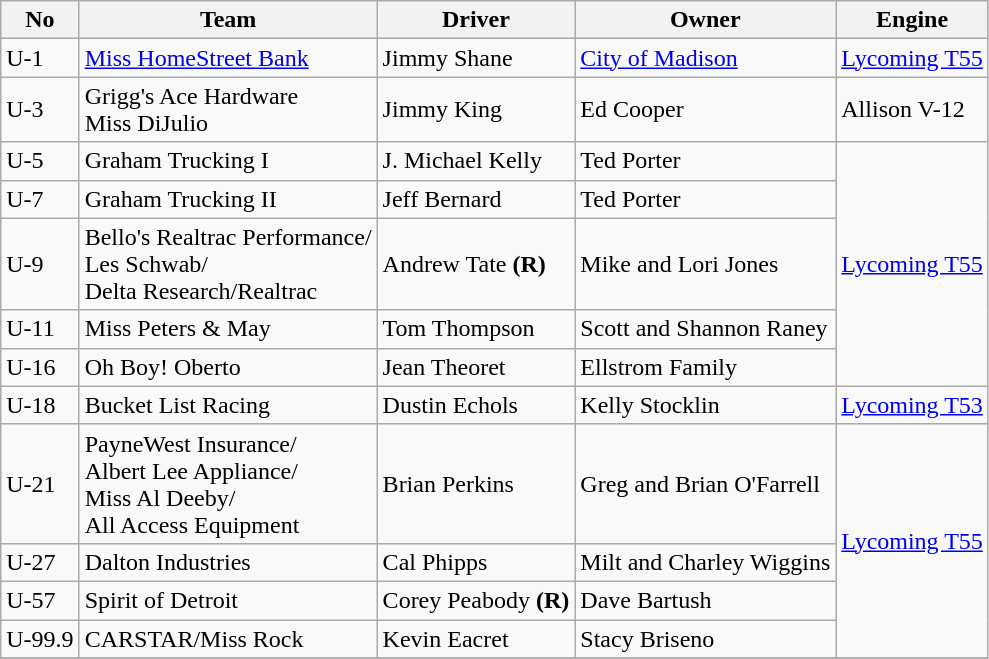<table class="wikitable">
<tr>
<th>No</th>
<th>Team</th>
<th>Driver</th>
<th>Owner</th>
<th>Engine</th>
</tr>
<tr>
<td>U-1</td>
<td><a href='#'>Miss HomeStreet Bank</a></td>
<td>Jimmy Shane</td>
<td><a href='#'>City of Madison</a></td>
<td><a href='#'>Lycoming T55</a></td>
</tr>
<tr>
<td>U-3</td>
<td>Grigg's Ace Hardware<br>Miss DiJulio</td>
<td>Jimmy King</td>
<td>Ed Cooper</td>
<td>Allison V-12</td>
</tr>
<tr>
<td>U-5</td>
<td>Graham Trucking I</td>
<td>J. Michael Kelly</td>
<td>Ted Porter</td>
<td rowspan="5"><a href='#'>Lycoming T55</a></td>
</tr>
<tr>
<td>U-7</td>
<td>Graham Trucking II</td>
<td>Jeff Bernard</td>
<td>Ted Porter</td>
</tr>
<tr>
<td>U-9</td>
<td>Bello's Realtrac Performance/<br>Les Schwab/<br>Delta Research/Realtrac</td>
<td>Andrew Tate <strong>(R)</strong></td>
<td>Mike and Lori Jones</td>
</tr>
<tr>
<td>U-11</td>
<td>Miss Peters & May</td>
<td>Tom Thompson</td>
<td>Scott and Shannon Raney</td>
</tr>
<tr>
<td>U-16</td>
<td>Oh Boy! Oberto</td>
<td>Jean Theoret</td>
<td>Ellstrom Family</td>
</tr>
<tr>
<td>U-18</td>
<td>Bucket List Racing</td>
<td>Dustin Echols</td>
<td>Kelly Stocklin</td>
<td><a href='#'>Lycoming T53</a></td>
</tr>
<tr>
<td>U-21</td>
<td>PayneWest Insurance/<br>Albert Lee Appliance/<br>Miss Al Deeby/<br>All Access Equipment</td>
<td>Brian Perkins</td>
<td>Greg and Brian O'Farrell</td>
<td rowspan="4"><a href='#'>Lycoming T55</a></td>
</tr>
<tr>
<td>U-27</td>
<td>Dalton Industries</td>
<td>Cal Phipps</td>
<td>Milt and Charley Wiggins</td>
</tr>
<tr>
<td>U-57</td>
<td>Spirit of Detroit</td>
<td>Corey Peabody <strong>(R)</strong></td>
<td>Dave Bartush</td>
</tr>
<tr>
<td>U-99.9</td>
<td>CARSTAR/Miss Rock</td>
<td>Kevin Eacret</td>
<td>Stacy Briseno</td>
</tr>
<tr>
</tr>
</table>
